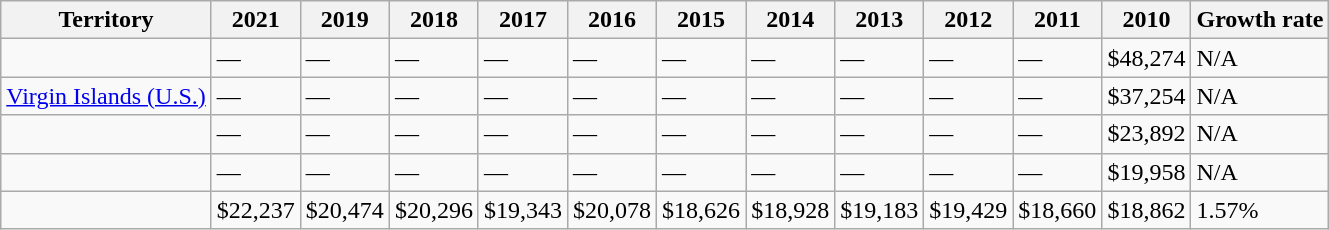<table class="wikitable sortable mw-datatable static-row-numbers">
<tr>
<th>Territory</th>
<th>2021</th>
<th>2019</th>
<th>2018</th>
<th>2017</th>
<th>2016</th>
<th>2015</th>
<th>2014</th>
<th>2013</th>
<th>2012</th>
<th>2011</th>
<th>2010</th>
<th>Growth rate</th>
</tr>
<tr>
<td></td>
<td>—</td>
<td>—</td>
<td>—</td>
<td>—</td>
<td>—</td>
<td>—</td>
<td>—</td>
<td>—</td>
<td>—</td>
<td>—</td>
<td>$48,274</td>
<td>N/A</td>
</tr>
<tr>
<td> <a href='#'>Virgin Islands (U.S.)</a></td>
<td>—</td>
<td>—</td>
<td>—</td>
<td>—</td>
<td>—</td>
<td>—</td>
<td>—</td>
<td>—</td>
<td>—</td>
<td>—</td>
<td>$37,254</td>
<td>N/A</td>
</tr>
<tr>
<td></td>
<td>—</td>
<td>—</td>
<td>—</td>
<td>—</td>
<td>—</td>
<td>—</td>
<td>—</td>
<td>—</td>
<td>—</td>
<td>—</td>
<td>$23,892</td>
<td>N/A</td>
</tr>
<tr>
<td></td>
<td>—</td>
<td>—</td>
<td>—</td>
<td>—</td>
<td>—</td>
<td>—</td>
<td>—</td>
<td>—</td>
<td>—</td>
<td>—</td>
<td>$19,958</td>
<td>N/A</td>
</tr>
<tr>
<td></td>
<td>$22,237</td>
<td>$20,474</td>
<td>$20,296</td>
<td>$19,343</td>
<td>$20,078</td>
<td>$18,626</td>
<td>$18,928</td>
<td>$19,183</td>
<td>$19,429</td>
<td>$18,660</td>
<td>$18,862</td>
<td>1.57%</td>
</tr>
</table>
